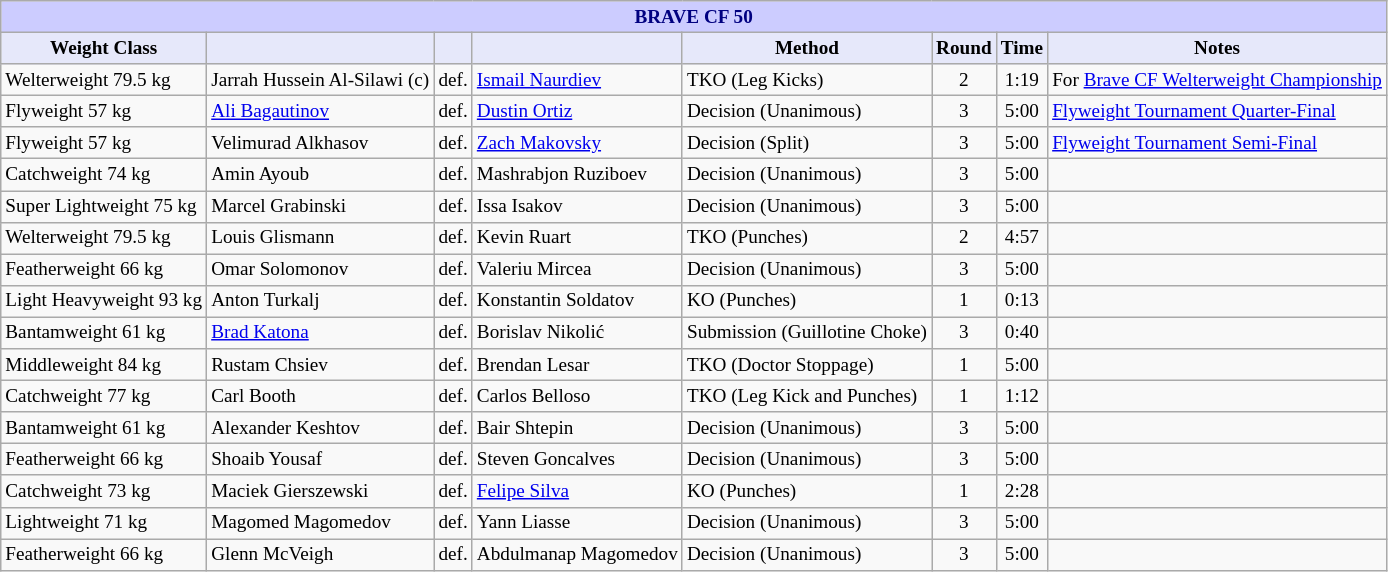<table class="wikitable" style="font-size: 80%;">
<tr>
<th colspan="8" style="background-color: #ccf; color: #000080; text-align: center;">BRAVE CF 50</th>
</tr>
<tr>
<th colspan="1" style="background-color: #E6E8FA; color: #000000; text-align: center;">Weight Class</th>
<th colspan="1" style="background-color: #E6E8FA; color: #000000; text-align: center;"></th>
<th colspan="1" style="background-color: #E6E8FA; color: #000000; text-align: center;"></th>
<th colspan="1" style="background-color: #E6E8FA; color: #000000; text-align: center;"></th>
<th colspan="1" style="background-color: #E6E8FA; color: #000000; text-align: center;">Method</th>
<th colspan="1" style="background-color: #E6E8FA; color: #000000; text-align: center;">Round</th>
<th colspan="1" style="background-color: #E6E8FA; color: #000000; text-align: center;">Time</th>
<th colspan="1" style="background-color: #E6E8FA; color: #000000; text-align: center;">Notes</th>
</tr>
<tr>
<td>Welterweight 79.5 kg</td>
<td> Jarrah Hussein Al-Silawi (c)</td>
<td>def.</td>
<td> <a href='#'>Ismail Naurdiev</a></td>
<td>TKO (Leg Kicks)</td>
<td align=center>2</td>
<td align=center>1:19</td>
<td>For <a href='#'>Brave CF Welterweight Championship</a></td>
</tr>
<tr>
<td>Flyweight 57 kg</td>
<td> <a href='#'>Ali Bagautinov</a></td>
<td>def.</td>
<td> <a href='#'>Dustin Ortiz</a></td>
<td>Decision (Unanimous)</td>
<td align=center>3</td>
<td align=center>5:00</td>
<td><a href='#'>Flyweight Tournament Quarter-Final</a></td>
</tr>
<tr>
<td>Flyweight 57 kg</td>
<td> Velimurad Alkhasov</td>
<td>def.</td>
<td> <a href='#'>Zach Makovsky</a></td>
<td>Decision (Split)</td>
<td align=center>3</td>
<td align=center>5:00</td>
<td><a href='#'>Flyweight Tournament Semi-Final</a></td>
</tr>
<tr>
<td>Catchweight 74 kg</td>
<td> Amin Ayoub</td>
<td>def.</td>
<td> Mashrabjon Ruziboev</td>
<td>Decision (Unanimous)</td>
<td align=center>3</td>
<td align=center>5:00</td>
<td></td>
</tr>
<tr>
<td>Super Lightweight 75 kg</td>
<td> Marcel Grabinski</td>
<td align=center>def.</td>
<td> Issa Isakov</td>
<td>Decision (Unanimous)</td>
<td align=center>3</td>
<td align=center>5:00</td>
<td></td>
</tr>
<tr>
<td>Welterweight 79.5 kg</td>
<td> Louis Glismann</td>
<td align=center>def.</td>
<td> Kevin Ruart</td>
<td>TKO (Punches)</td>
<td align=center>2</td>
<td align=center>4:57</td>
<td></td>
</tr>
<tr>
<td>Featherweight 66 kg</td>
<td> Omar Solomonov</td>
<td align=center>def.</td>
<td> Valeriu Mircea</td>
<td>Decision (Unanimous)</td>
<td align=center>3</td>
<td align=center>5:00</td>
<td></td>
</tr>
<tr>
<td>Light Heavyweight 93 kg</td>
<td> Anton Turkalj</td>
<td align=center>def.</td>
<td> Konstantin Soldatov</td>
<td>KO (Punches)</td>
<td align=center>1</td>
<td align=center>0:13</td>
<td></td>
</tr>
<tr>
<td>Bantamweight 61 kg</td>
<td> <a href='#'>Brad Katona</a></td>
<td align=center>def.</td>
<td> Borislav Nikolić</td>
<td>Submission (Guillotine Choke)</td>
<td align=center>3</td>
<td align=center>0:40</td>
<td></td>
</tr>
<tr>
<td>Middleweight 84 kg</td>
<td> Rustam Chsiev</td>
<td align=center>def.</td>
<td> Brendan Lesar</td>
<td>TKO (Doctor Stoppage)</td>
<td align=center>1</td>
<td align=center>5:00</td>
<td></td>
</tr>
<tr>
<td>Catchweight 77 kg</td>
<td> Carl Booth</td>
<td align=center>def.</td>
<td> Carlos Belloso</td>
<td>TKO (Leg Kick and Punches)</td>
<td align=center>1</td>
<td align=center>1:12</td>
<td></td>
</tr>
<tr>
<td>Bantamweight 61 kg</td>
<td> Alexander Keshtov</td>
<td align=center>def.</td>
<td> Bair Shtepin</td>
<td>Decision (Unanimous)</td>
<td align=center>3</td>
<td align=center>5:00</td>
<td></td>
</tr>
<tr>
<td>Featherweight 66 kg</td>
<td> Shoaib Yousaf</td>
<td align=center>def.</td>
<td> Steven Goncalves</td>
<td>Decision (Unanimous)</td>
<td align=center>3</td>
<td align=center>5:00</td>
<td></td>
</tr>
<tr>
<td>Catchweight 73 kg</td>
<td> Maciek Gierszewski</td>
<td align=center>def.</td>
<td> <a href='#'>Felipe Silva</a></td>
<td>KO (Punches)</td>
<td align=center>1</td>
<td align=center>2:28</td>
<td></td>
</tr>
<tr>
<td>Lightweight 71 kg</td>
<td> Magomed Magomedov</td>
<td align=center>def.</td>
<td> Yann Liasse</td>
<td>Decision (Unanimous)</td>
<td align=center>3</td>
<td align=center>5:00</td>
<td></td>
</tr>
<tr>
<td>Featherweight 66 kg</td>
<td> Glenn McVeigh</td>
<td align=center>def.</td>
<td> Abdulmanap Magomedov</td>
<td>Decision (Unanimous)</td>
<td align=center>3</td>
<td align=center>5:00</td>
<td></td>
</tr>
</table>
